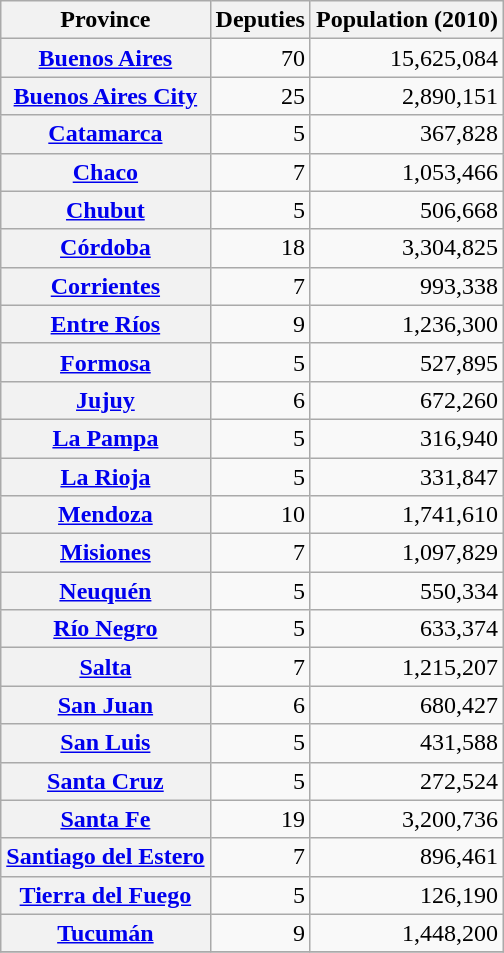<table class="wikitable sortable" style="text-align:right;">
<tr>
<th>Province</th>
<th>Deputies</th>
<th>Population (2010)</th>
</tr>
<tr>
<th><a href='#'>Buenos Aires</a></th>
<td>70</td>
<td>15,625,084</td>
</tr>
<tr>
<th><a href='#'>Buenos Aires City</a></th>
<td>25</td>
<td>2,890,151</td>
</tr>
<tr>
<th><a href='#'>Catamarca</a></th>
<td>5</td>
<td>367,828</td>
</tr>
<tr>
<th><a href='#'>Chaco</a></th>
<td>7</td>
<td>1,053,466</td>
</tr>
<tr>
<th><a href='#'>Chubut</a></th>
<td>5</td>
<td>506,668</td>
</tr>
<tr>
<th><a href='#'>Córdoba</a></th>
<td>18</td>
<td>3,304,825</td>
</tr>
<tr>
<th><a href='#'>Corrientes</a></th>
<td>7</td>
<td>993,338</td>
</tr>
<tr>
<th><a href='#'>Entre Ríos</a></th>
<td>9</td>
<td>1,236,300</td>
</tr>
<tr>
<th><a href='#'>Formosa</a></th>
<td>5</td>
<td>527,895</td>
</tr>
<tr>
<th><a href='#'>Jujuy</a></th>
<td>6</td>
<td>672,260</td>
</tr>
<tr>
<th><a href='#'>La Pampa</a></th>
<td>5</td>
<td>316,940</td>
</tr>
<tr>
<th><a href='#'>La Rioja</a></th>
<td>5</td>
<td>331,847</td>
</tr>
<tr>
<th><a href='#'>Mendoza</a></th>
<td>10</td>
<td>1,741,610</td>
</tr>
<tr>
<th><a href='#'>Misiones</a></th>
<td>7</td>
<td>1,097,829</td>
</tr>
<tr>
<th><a href='#'>Neuquén</a></th>
<td>5</td>
<td>550,334</td>
</tr>
<tr>
<th><a href='#'>Río Negro</a></th>
<td>5</td>
<td>633,374</td>
</tr>
<tr>
<th><a href='#'>Salta</a></th>
<td>7</td>
<td>1,215,207</td>
</tr>
<tr>
<th><a href='#'>San Juan</a></th>
<td>6</td>
<td>680,427</td>
</tr>
<tr>
<th><a href='#'>San Luis</a></th>
<td>5</td>
<td>431,588</td>
</tr>
<tr>
<th><a href='#'>Santa Cruz</a></th>
<td>5</td>
<td>272,524</td>
</tr>
<tr>
<th><a href='#'>Santa Fe</a></th>
<td>19</td>
<td>3,200,736</td>
</tr>
<tr>
<th><a href='#'>Santiago del Estero</a></th>
<td>7</td>
<td>896,461</td>
</tr>
<tr>
<th><a href='#'>Tierra del Fuego</a></th>
<td>5</td>
<td>126,190</td>
</tr>
<tr>
<th><a href='#'>Tucumán</a></th>
<td>9</td>
<td>1,448,200</td>
</tr>
<tr>
</tr>
</table>
